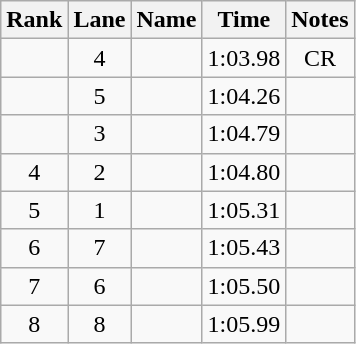<table class="wikitable sortable" style="text-align:center">
<tr>
<th>Rank</th>
<th>Lane</th>
<th>Name</th>
<th>Time</th>
<th>Notes</th>
</tr>
<tr>
<td></td>
<td>4</td>
<td align=left></td>
<td>1:03.98</td>
<td>CR</td>
</tr>
<tr>
<td></td>
<td>5</td>
<td align=left></td>
<td>1:04.26</td>
<td></td>
</tr>
<tr>
<td></td>
<td>3</td>
<td align=left></td>
<td>1:04.79</td>
<td></td>
</tr>
<tr>
<td>4</td>
<td>2</td>
<td align=left></td>
<td>1:04.80</td>
<td></td>
</tr>
<tr>
<td>5</td>
<td>1</td>
<td align=left></td>
<td>1:05.31</td>
<td></td>
</tr>
<tr>
<td>6</td>
<td>7</td>
<td align=left></td>
<td>1:05.43</td>
<td></td>
</tr>
<tr>
<td>7</td>
<td>6</td>
<td align=left></td>
<td>1:05.50</td>
<td></td>
</tr>
<tr>
<td>8</td>
<td>8</td>
<td align=left></td>
<td>1:05.99</td>
<td></td>
</tr>
</table>
